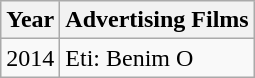<table class="wikitable sortable">
<tr>
<th rowspan="2">Year</th>
<th rowspan="2">Advertising Films</th>
</tr>
<tr>
</tr>
<tr>
<td>2014</td>
<td>Eti: Benim O</td>
</tr>
</table>
